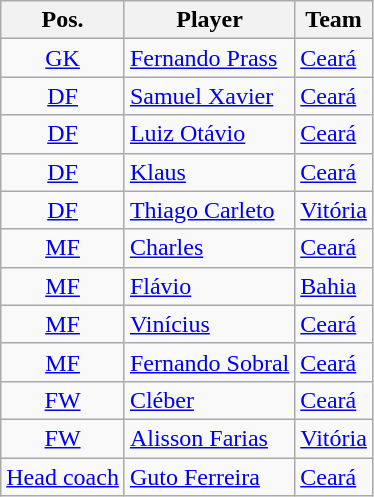<table class="wikitable">
<tr>
<th>Pos.</th>
<th>Player</th>
<th>Team</th>
</tr>
<tr>
<td style="text-align:center;" rowspan=><a href='#'>GK</a></td>
<td> <a href='#'>Fernando Prass</a></td>
<td> <a href='#'>Ceará</a></td>
</tr>
<tr>
<td style="text-align:center;" rowspan=><a href='#'>DF</a></td>
<td> <a href='#'>Samuel Xavier</a></td>
<td> <a href='#'>Ceará</a></td>
</tr>
<tr>
<td style="text-align:center;" rowspan=><a href='#'>DF</a></td>
<td> <a href='#'>Luiz Otávio</a></td>
<td> <a href='#'>Ceará</a></td>
</tr>
<tr>
<td style="text-align:center;" rowspan=><a href='#'>DF</a></td>
<td> <a href='#'>Klaus</a></td>
<td> <a href='#'>Ceará</a></td>
</tr>
<tr>
<td style="text-align:center;" rowspan=><a href='#'>DF</a></td>
<td> <a href='#'>Thiago Carleto</a></td>
<td> <a href='#'>Vitória</a></td>
</tr>
<tr>
<td style="text-align:center;" rowspan=><a href='#'>MF</a></td>
<td> <a href='#'>Charles</a></td>
<td> <a href='#'>Ceará</a></td>
</tr>
<tr>
<td style="text-align:center;" rowspan=><a href='#'>MF</a></td>
<td> <a href='#'>Flávio</a></td>
<td> <a href='#'>Bahia</a></td>
</tr>
<tr>
<td style="text-align:center;" rowspan=><a href='#'>MF</a></td>
<td> <a href='#'>Vinícius</a> </td>
<td> <a href='#'>Ceará</a></td>
</tr>
<tr>
<td style="text-align:center;" rowspan=><a href='#'>MF</a></td>
<td> <a href='#'>Fernando Sobral</a></td>
<td> <a href='#'>Ceará</a></td>
</tr>
<tr>
<td style="text-align:center;" rowspan=><a href='#'>FW</a></td>
<td> <a href='#'>Cléber</a></td>
<td> <a href='#'>Ceará</a></td>
</tr>
<tr>
<td style="text-align:center;" rowspan=><a href='#'>FW</a></td>
<td> <a href='#'>Alisson Farias</a></td>
<td> <a href='#'>Vitória</a></td>
</tr>
<tr>
<td style="text-align:center;" rowspan=><a href='#'>Head coach</a></td>
<td> <a href='#'>Guto Ferreira</a></td>
<td> <a href='#'>Ceará</a></td>
</tr>
</table>
